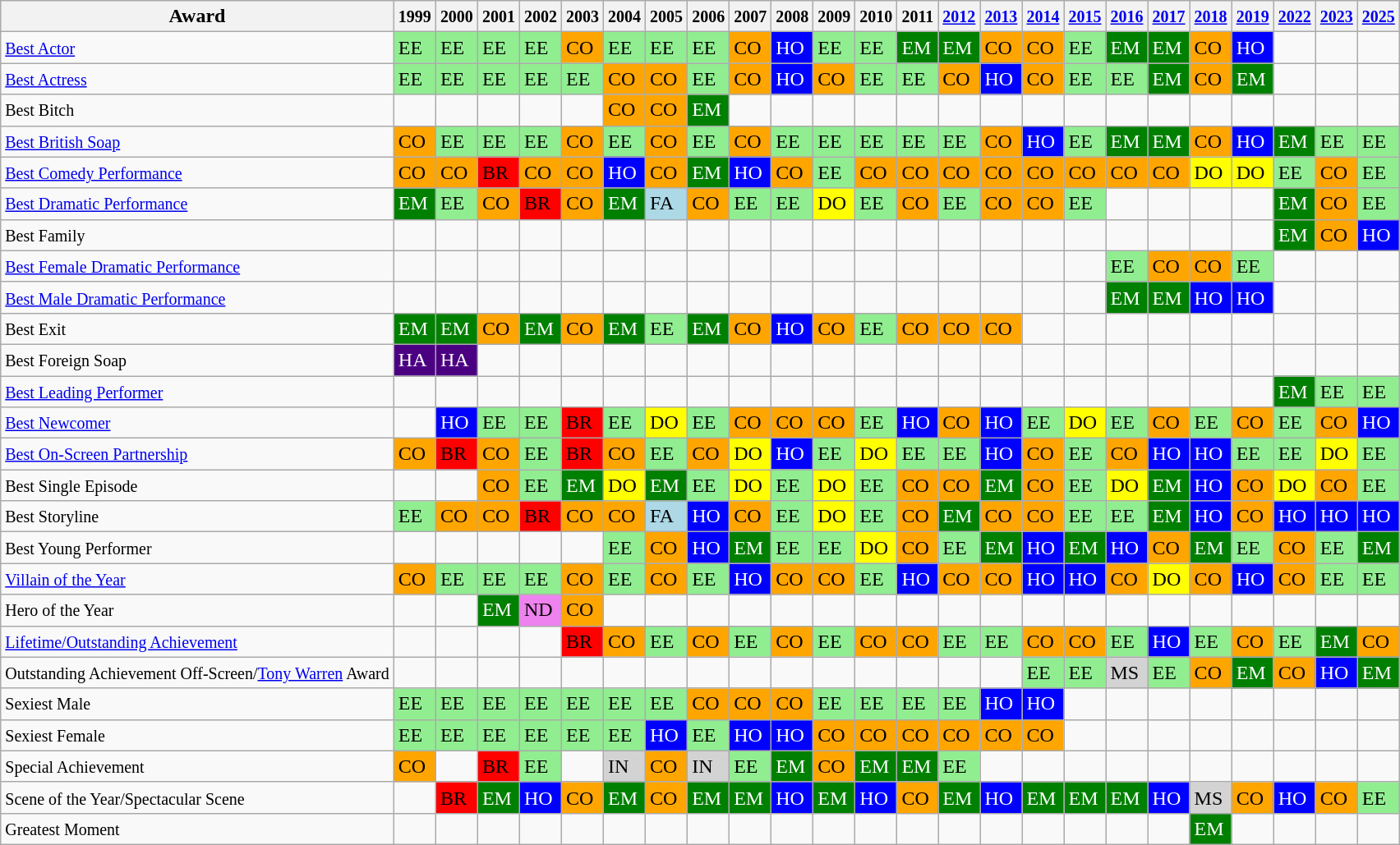<table class="wikitable">
<tr>
<th>Award</th>
<th><small>1999</small></th>
<th><small>2000</small></th>
<th><small>2001</small></th>
<th><small>2002</small></th>
<th><small>2003</small></th>
<th><small>2004</small></th>
<th><small>2005</small></th>
<th><small>2006</small></th>
<th><small>2007</small></th>
<th><small>2008</small></th>
<th><small>2009</small></th>
<th><small>2010</small></th>
<th><small>2011</small></th>
<th><small><a href='#'>2012</a></small></th>
<th><small><a href='#'>2013</a></small></th>
<th><small><a href='#'>2014</a></small></th>
<th><small><a href='#'>2015</a></small></th>
<th><small><a href='#'>2016</a></small></th>
<th><small><a href='#'>2017</a></small></th>
<th><small><a href='#'>2018</a></small></th>
<th><small><a href='#'>2019</a></small></th>
<th><small><a href='#'>2022</a></small></th>
<th><small><a href='#'>2023</a></small></th>
<th><small><a href='#'>2025</a></small></th>
</tr>
<tr>
<td><small><a href='#'>Best Actor</a></small></td>
<td style="background:lightgreen">EE</td>
<td style="background:lightgreen">EE</td>
<td style="background:lightgreen">EE</td>
<td style="background:lightgreen">EE</td>
<td style="background:orange">CO</td>
<td style="background:lightgreen">EE</td>
<td style="background:lightgreen">EE</td>
<td style="background:lightgreen">EE</td>
<td style="background:orange">CO</td>
<td style="background:blue; color:white">HO</td>
<td style="background:lightgreen">EE</td>
<td style="background:lightgreen">EE</td>
<td style="background:green; color:white">EM</td>
<td style="background:green; color:white">EM</td>
<td style="background:orange">CO</td>
<td style="background:orange">CO</td>
<td style="background:lightgreen">EE</td>
<td style="background:green; color:white">EM</td>
<td style="background:green; color:white">EM</td>
<td style="background:orange">CO</td>
<td style="background:blue; color:white">HO</td>
<td></td>
<td></td>
<td></td>
</tr>
<tr>
<td><small><a href='#'>Best Actress</a></small></td>
<td style="background:lightgreen">EE</td>
<td style="background:lightgreen">EE</td>
<td style="background:lightgreen">EE</td>
<td style="background:lightgreen">EE</td>
<td style="background:lightgreen">EE</td>
<td style="background:orange">CO</td>
<td style="background:orange">CO</td>
<td style="background:lightgreen">EE</td>
<td style="background:orange">CO</td>
<td style="background:blue; color:white">HO</td>
<td style="background:orange">CO</td>
<td style="background:lightgreen">EE</td>
<td style="background:lightgreen">EE</td>
<td style="background:orange">CO</td>
<td style="background:blue; color:white">HO</td>
<td style="background:orange">CO</td>
<td style="background:lightgreen">EE</td>
<td style="background:lightgreen">EE</td>
<td style="background:green; color:white">EM</td>
<td style="background:orange">CO</td>
<td style="background:green; color:white">EM</td>
<td></td>
<td></td>
<td></td>
</tr>
<tr>
<td><small>Best Bitch</small></td>
<td></td>
<td></td>
<td></td>
<td></td>
<td></td>
<td style="background:orange">CO</td>
<td style="background:orange">CO</td>
<td style="background:green; color:white">EM</td>
<td></td>
<td></td>
<td></td>
<td></td>
<td></td>
<td></td>
<td></td>
<td></td>
<td></td>
<td></td>
<td></td>
<td></td>
<td></td>
<td></td>
<td></td>
<td></td>
</tr>
<tr>
<td><small><a href='#'>Best British Soap</a></small></td>
<td style="background:orange">CO</td>
<td style="background:lightgreen">EE</td>
<td style="background:lightgreen">EE</td>
<td style="background:lightgreen">EE</td>
<td style="background:orange">CO</td>
<td style="background:lightgreen">EE</td>
<td style="background:orange">CO</td>
<td style="background:lightgreen">EE</td>
<td style="background:orange">CO</td>
<td style="background:lightgreen">EE</td>
<td style="background:lightgreen">EE</td>
<td style="background:lightgreen">EE</td>
<td style="background:lightgreen">EE</td>
<td style="background:lightgreen">EE</td>
<td style="background:orange">CO</td>
<td style="background:blue; color:white">HO</td>
<td style="background:lightgreen">EE</td>
<td style="background:green; color:white">EM</td>
<td style="background:green; color:white">EM</td>
<td style="background:orange">CO</td>
<td style="background:blue; color:white">HO</td>
<td style="background:green; color:white">EM</td>
<td style="background:lightgreen">EE</td>
<td style="background:lightgreen">EE</td>
</tr>
<tr>
<td><small><a href='#'>Best Comedy Performance</a></small></td>
<td style="background:orange">CO</td>
<td style="background:orange">CO</td>
<td style="background:red">BR</td>
<td style="background:orange">CO</td>
<td style="background:orange">CO</td>
<td style="background:blue; color:white">HO</td>
<td style="background:orange">CO</td>
<td style="background:green; color:white">EM</td>
<td style="background:blue; color:white">HO</td>
<td style="background:orange">CO</td>
<td style="background:lightgreen">EE</td>
<td style="background:orange">CO</td>
<td style="background:orange">CO</td>
<td style="background:orange">CO</td>
<td style="background:orange">CO</td>
<td style="background:orange">CO</td>
<td style="background:orange">CO</td>
<td style="background:orange">CO</td>
<td style="background:orange">CO</td>
<td style="background:Yellow">DO</td>
<td style="background:Yellow">DO</td>
<td style="background:lightgreen">EE</td>
<td style="background:orange">CO</td>
<td style="background:lightgreen">EE</td>
</tr>
<tr>
<td><small><a href='#'>Best Dramatic Performance</a></small></td>
<td style="background:green; color:white">EM</td>
<td style="background:lightgreen">EE</td>
<td style="background:orange">CO</td>
<td style="background:red">BR</td>
<td style="background:orange">CO</td>
<td style="background:green; color:white">EM</td>
<td style="background:lightblue">FA</td>
<td style="background:orange">CO</td>
<td style="background:lightgreen">EE</td>
<td style="background:lightgreen">EE</td>
<td style="background:Yellow">DO</td>
<td style="background:lightgreen">EE</td>
<td style="background:orange">CO</td>
<td style="background:lightgreen">EE</td>
<td style="background:orange">CO</td>
<td style="background:orange">CO</td>
<td style="background:lightgreen">EE</td>
<td></td>
<td></td>
<td></td>
<td></td>
<td style="background:green; color:white">EM</td>
<td style="background:orange">CO</td>
<td style="background:lightgreen">EE</td>
</tr>
<tr>
<td><small>Best Family</small></td>
<td></td>
<td></td>
<td></td>
<td></td>
<td></td>
<td></td>
<td></td>
<td></td>
<td></td>
<td></td>
<td></td>
<td></td>
<td></td>
<td></td>
<td></td>
<td></td>
<td></td>
<td></td>
<td></td>
<td></td>
<td></td>
<td style="background:green; color:white">EM</td>
<td style="background:orange">CO</td>
<td style="background:blue; color:white">HO</td>
</tr>
<tr>
<td><small><a href='#'>Best Female Dramatic Performance</a></small></td>
<td></td>
<td></td>
<td></td>
<td></td>
<td></td>
<td></td>
<td></td>
<td></td>
<td></td>
<td></td>
<td></td>
<td></td>
<td></td>
<td></td>
<td></td>
<td></td>
<td></td>
<td style="background:lightgreen">EE</td>
<td style="background:orange">CO</td>
<td style="background:orange">CO</td>
<td style="background:lightgreen">EE</td>
<td></td>
<td></td>
<td></td>
</tr>
<tr>
<td><small><a href='#'>Best Male Dramatic Performance</a></small></td>
<td></td>
<td></td>
<td></td>
<td></td>
<td></td>
<td></td>
<td></td>
<td></td>
<td></td>
<td></td>
<td></td>
<td></td>
<td></td>
<td></td>
<td></td>
<td></td>
<td></td>
<td style="background:green; color:white">EM</td>
<td style="background:green; color:white">EM</td>
<td style="background:blue; color:white">HO</td>
<td style="background:blue; color:white">HO</td>
<td></td>
<td></td>
<td></td>
</tr>
<tr>
<td><small>Best Exit </small></td>
<td style="background:green; color:white">EM</td>
<td style="background:green; color:white">EM</td>
<td style="background:orange">CO</td>
<td style="background:green; color:white">EM</td>
<td style="background:orange">CO</td>
<td style="background:green; color:white">EM</td>
<td style="background:lightgreen">EE</td>
<td style="background:green; color:white">EM</td>
<td style="background:orange">CO</td>
<td style="background:blue; color:white">HO</td>
<td style="background:orange">CO</td>
<td style="background:lightgreen">EE</td>
<td style="background:orange">CO</td>
<td style="background:orange">CO</td>
<td style="background:orange">CO</td>
<td></td>
<td></td>
<td></td>
<td></td>
<td></td>
<td></td>
<td></td>
<td></td>
<td></td>
</tr>
<tr>
<td><small>Best Foreign Soap</small></td>
<td style="background:indigo; color:white">HA</td>
<td style="background:indigo;color:white">HA</td>
<td></td>
<td></td>
<td></td>
<td></td>
<td></td>
<td></td>
<td></td>
<td></td>
<td></td>
<td></td>
<td></td>
<td></td>
<td></td>
<td></td>
<td></td>
<td></td>
<td></td>
<td></td>
<td></td>
<td></td>
<td></td>
<td></td>
</tr>
<tr>
<td><small><a href='#'>Best Leading Performer</a></small></td>
<td></td>
<td></td>
<td></td>
<td></td>
<td></td>
<td></td>
<td></td>
<td></td>
<td></td>
<td></td>
<td></td>
<td></td>
<td></td>
<td></td>
<td></td>
<td></td>
<td></td>
<td></td>
<td></td>
<td></td>
<td></td>
<td style="background:green; color:white">EM</td>
<td style="background:lightgreen">EE</td>
<td style="background:lightgreen">EE</td>
</tr>
<tr>
<td><small><a href='#'>Best Newcomer</a></small></td>
<td></td>
<td style="background:blue; color:white">HO</td>
<td style="background:lightgreen">EE</td>
<td style="background:lightgreen">EE</td>
<td style="background:red">BR</td>
<td style="background:lightgreen">EE</td>
<td style="background:Yellow">DO</td>
<td style="background:lightgreen">EE</td>
<td style="background:orange">CO</td>
<td style="background:orange">CO</td>
<td style="background:orange">CO</td>
<td style="background:lightgreen">EE</td>
<td style="background:blue; color:white">HO</td>
<td style="background:orange">CO</td>
<td style="background:blue; color:white">HO</td>
<td style="background:lightgreen">EE</td>
<td style="background:Yellow">DO</td>
<td style="background:lightgreen">EE</td>
<td style="background:orange">CO</td>
<td style="background:lightgreen">EE</td>
<td style="background:orange">CO</td>
<td style="background:lightgreen">EE</td>
<td style="background:orange">CO</td>
<td style="background:blue; color:white">HO</td>
</tr>
<tr>
<td><small><a href='#'>Best On-Screen Partnership</a> </small></td>
<td style="background:orange">CO</td>
<td style="background:red">BR</td>
<td style="background:orange">CO</td>
<td style="background:lightgreen">EE</td>
<td style="background:red">BR</td>
<td style="background:orange">CO</td>
<td style="background:lightgreen">EE</td>
<td style="background:orange">CO</td>
<td style="background:Yellow">DO</td>
<td style="background:blue; color:white">HO</td>
<td style="background:lightgreen">EE</td>
<td style="background:Yellow">DO</td>
<td style="background:lightgreen">EE</td>
<td style="background:lightgreen">EE</td>
<td style="background:blue; color:white">HO</td>
<td style="background:orange">CO</td>
<td style="background:lightgreen">EE</td>
<td style="background:orange">CO</td>
<td style="background:blue; color:white">HO</td>
<td style="background:blue; color:white">HO</td>
<td style="background:lightgreen">EE</td>
<td style="background:lightgreen">EE</td>
<td style="background:Yellow">DO</td>
<td style="background:lightgreen">EE</td>
</tr>
<tr>
<td><small>Best Single Episode</small></td>
<td></td>
<td></td>
<td style="background:orange">CO</td>
<td style="background:lightgreen">EE</td>
<td style="background:green; color:white">EM</td>
<td style="background:Yellow">DO</td>
<td style="background:green; color:white">EM</td>
<td style="background:lightgreen">EE</td>
<td style="background:Yellow">DO</td>
<td style="background:lightgreen">EE</td>
<td style="background:Yellow">DO</td>
<td style="background:lightgreen">EE</td>
<td style="background:orange">CO</td>
<td style="background:orange">CO</td>
<td style="background:green; color:white">EM</td>
<td style="background:orange">CO</td>
<td style="background:lightgreen">EE</td>
<td style="background:Yellow">DO</td>
<td style="background:green; color:white">EM</td>
<td style="background:blue; color:white">HO</td>
<td style="background:orange">CO</td>
<td style="background:Yellow">DO</td>
<td style="background:orange">CO</td>
<td style="background:lightgreen">EE</td>
</tr>
<tr>
<td><small>Best Storyline</small></td>
<td style="background:lightgreen">EE</td>
<td style="background:orange">CO</td>
<td style="background:orange">CO</td>
<td style="background:red">BR</td>
<td style="background:orange">CO</td>
<td style="background:orange">CO</td>
<td style="background:lightblue">FA</td>
<td style="background:blue; color:white">HO</td>
<td style="background:orange">CO</td>
<td style="background:lightgreen">EE</td>
<td style="background:Yellow">DO</td>
<td style="background:lightgreen">EE</td>
<td style="background:orange">CO</td>
<td style="background:green; color:white">EM</td>
<td style="background:orange">CO</td>
<td style="background:orange">CO</td>
<td style="background:lightgreen">EE</td>
<td style="background:lightgreen">EE</td>
<td style="background:green; color:white">EM</td>
<td style="background:blue; color:white">HO</td>
<td style="background:orange">CO</td>
<td style="background:blue; color:white">HO</td>
<td style="background:blue; color:white">HO</td>
<td style="background:blue; color:white">HO</td>
</tr>
<tr>
<td><small>Best Young Performer</small></td>
<td></td>
<td></td>
<td></td>
<td></td>
<td></td>
<td style="background:lightgreen">EE</td>
<td style="background:orange">CO</td>
<td style="background:blue; color:white">HO</td>
<td style="background:green; color:white">EM</td>
<td style="background:lightgreen">EE</td>
<td style="background:lightgreen">EE</td>
<td style="background:Yellow">DO</td>
<td style="background:orange">CO</td>
<td style="background:lightgreen">EE</td>
<td style="background:green; color:white">EM</td>
<td style="background:blue; color:white">HO</td>
<td style="background:green; color:white">EM</td>
<td style="background:blue; color:white">HO</td>
<td style="background:orange">CO</td>
<td style="background:green; color:white">EM</td>
<td style="background:lightgreen">EE</td>
<td style="background:orange">CO</td>
<td style="background:lightgreen">EE</td>
<td style="background:green; color:white">EM</td>
</tr>
<tr>
<td><small><a href='#'>Villain of the Year</a></small></td>
<td style="background:orange">CO</td>
<td style="background:lightgreen">EE</td>
<td style="background:lightgreen">EE</td>
<td style="background:lightgreen">EE</td>
<td style="background:orange">CO</td>
<td style="background:lightgreen">EE</td>
<td style="background:orange">CO</td>
<td style="background:lightgreen">EE</td>
<td style="background:blue; color:white">HO</td>
<td style="background:orange">CO</td>
<td style="background:orange">CO</td>
<td style="background:lightgreen">EE</td>
<td style="background:blue; color:white">HO</td>
<td style="background:orange">CO</td>
<td style="background:orange">CO</td>
<td style="background:blue; color:white">HO</td>
<td style="background:blue; color:white">HO</td>
<td style="background:orange">CO</td>
<td style="background:Yellow">DO</td>
<td style="background:orange">CO</td>
<td style="background:blue; color:white">HO</td>
<td style="background:orange">CO</td>
<td style="background:lightgreen">EE</td>
<td style="background:lightgreen">EE</td>
</tr>
<tr>
<td><small>Hero of the Year</small></td>
<td></td>
<td></td>
<td style="background:green; color:white">EM</td>
<td style="background:violet">ND</td>
<td style="background:orange">CO</td>
<td></td>
<td></td>
<td></td>
<td></td>
<td></td>
<td></td>
<td></td>
<td></td>
<td></td>
<td></td>
<td></td>
<td></td>
<td></td>
<td></td>
<td></td>
<td></td>
<td></td>
<td></td>
</tr>
<tr>
<td><small><a href='#'>Lifetime/Outstanding Achievement</a></small></td>
<td></td>
<td></td>
<td></td>
<td></td>
<td style="background:red">BR</td>
<td style="background:orange">CO</td>
<td style="background:lightgreen">EE</td>
<td style="background:orange">CO</td>
<td style="background:lightgreen">EE</td>
<td style="background:orange">CO</td>
<td style="background:lightgreen">EE</td>
<td style="background:orange">CO</td>
<td style="background:orange">CO</td>
<td style="background:lightgreen">EE</td>
<td style="background:lightgreen">EE</td>
<td style="background:orange">CO</td>
<td style="background:orange">CO</td>
<td style="background:lightgreen">EE</td>
<td style="background:blue; color:white">HO</td>
<td style="background:lightgreen">EE</td>
<td style="background:orange">CO</td>
<td style="background:lightgreen">EE</td>
<td style="background:green; color:white">EM</td>
<td style="background:orange">CO</td>
</tr>
<tr>
<td><small>Outstanding Achievement Off-Screen/<a href='#'>Tony Warren</a> Award</small></td>
<td></td>
<td></td>
<td></td>
<td></td>
<td></td>
<td></td>
<td></td>
<td></td>
<td></td>
<td></td>
<td></td>
<td></td>
<td></td>
<td></td>
<td></td>
<td style="background:lightgreen">EE</td>
<td style="background:lightgreen">EE</td>
<td style="background:lightgrey">MS</td>
<td style="background:lightgreen">EE</td>
<td style="background:orange">CO</td>
<td style="background:green; color:white">EM</td>
<td style="background:orange">CO</td>
<td style="background:blue; color:white">HO</td>
<td style="background:green; color:white">EM</td>
</tr>
<tr>
<td><small>Sexiest Male</small></td>
<td style="background:lightgreen">EE</td>
<td style="background:lightgreen">EE</td>
<td style="background:lightgreen">EE</td>
<td style="background:lightgreen">EE</td>
<td style="background:lightgreen">EE</td>
<td style="background:lightgreen">EE</td>
<td style="background:lightgreen">EE</td>
<td style="background:orange">CO</td>
<td style="background:orange">CO</td>
<td style="background:orange">CO</td>
<td style="background:lightgreen">EE</td>
<td style="background:lightgreen">EE</td>
<td style="background:lightgreen">EE</td>
<td style="background:lightgreen">EE</td>
<td style="background:blue; color:white">HO</td>
<td style="background:blue; color:white">HO</td>
<td></td>
<td></td>
<td></td>
<td></td>
<td></td>
<td></td>
<td></td>
<td></td>
</tr>
<tr>
<td><small>Sexiest Female</small></td>
<td style="background:lightgreen">EE</td>
<td style="background:lightgreen">EE</td>
<td style="background:lightgreen">EE</td>
<td style="background:lightgreen">EE</td>
<td style="background:lightgreen">EE</td>
<td style="background:lightgreen">EE</td>
<td style="background:blue; color:white">HO</td>
<td style="background:lightgreen">EE</td>
<td style="background:blue; color:white">HO</td>
<td style="background:blue; color:white">HO</td>
<td style="background:orange">CO</td>
<td style="background:orange">CO</td>
<td style="background:orange">CO</td>
<td style="background:orange">CO</td>
<td style="background:orange">CO</td>
<td style="background:orange">CO</td>
<td></td>
<td></td>
<td></td>
<td></td>
<td></td>
<td></td>
<td></td>
<td></td>
</tr>
<tr>
<td><small>Special Achievement</small></td>
<td style="background:orange">CO</td>
<td></td>
<td style="background:red">BR</td>
<td style="background:lightgreen">EE</td>
<td></td>
<td style="background:lightgrey">IN</td>
<td style="background:orange">CO</td>
<td style="background:lightgrey">IN</td>
<td style="background:lightgreen">EE</td>
<td style="background:green; color:white">EM</td>
<td style="background:orange">CO</td>
<td style="background:green; color:white">EM</td>
<td style="background:green; color:white">EM</td>
<td style="background:lightgreen">EE</td>
<td></td>
<td></td>
<td></td>
<td></td>
<td></td>
<td></td>
<td></td>
<td></td>
<td></td>
<td></td>
</tr>
<tr>
<td><small>Scene of the Year/Spectacular Scene</small></td>
<td></td>
<td style="background:red">BR</td>
<td style="background:green; color:white">EM</td>
<td style="background:blue; color:white">HO</td>
<td style="background:orange">CO</td>
<td style="background:green; color:white">EM</td>
<td style="background:orange">CO</td>
<td style="background:green; color:white">EM</td>
<td style="background:green; color:white">EM</td>
<td style="background:blue; color:white">HO</td>
<td style="background:green; color:white">EM</td>
<td style="background:blue; color:white">HO</td>
<td style="background:orange">CO</td>
<td style="background:green; color:white">EM</td>
<td style="background:blue; color:white">HO</td>
<td style="background:green; color:white">EM</td>
<td style="background:green; color:white">EM</td>
<td style="background:green; color:white">EM</td>
<td style="background:blue; color:white">HO</td>
<td style="background:lightgrey">MS</td>
<td style="background:orange">CO</td>
<td style="background:blue; color:white">HO</td>
<td style="background:orange">CO</td>
<td style="background:lightgreen">EE</td>
</tr>
<tr>
<td><small>Greatest Moment</small></td>
<td></td>
<td></td>
<td></td>
<td></td>
<td></td>
<td></td>
<td></td>
<td></td>
<td></td>
<td></td>
<td></td>
<td></td>
<td></td>
<td></td>
<td></td>
<td></td>
<td></td>
<td></td>
<td></td>
<td style="background:green; color:white">EM</td>
<td></td>
<td></td>
<td></td>
<td></td>
</tr>
</table>
